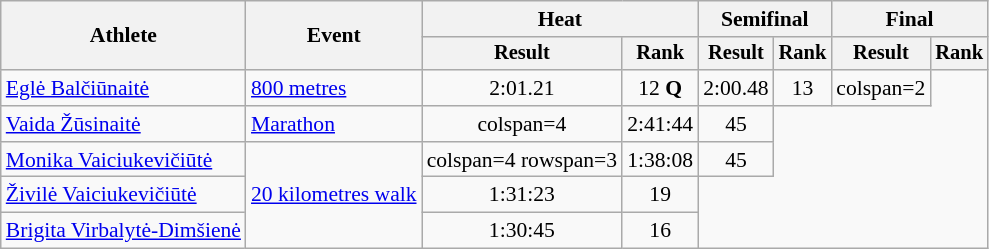<table class="wikitable" style="font-size:90%">
<tr>
<th rowspan="2">Athlete</th>
<th rowspan="2">Event</th>
<th colspan="2">Heat</th>
<th colspan="2">Semifinal</th>
<th colspan="2">Final</th>
</tr>
<tr style="font-size:95%">
<th>Result</th>
<th>Rank</th>
<th>Result</th>
<th>Rank</th>
<th>Result</th>
<th>Rank</th>
</tr>
<tr style=text-align:center>
<td style=text-align:left><a href='#'>Eglė Balčiūnaitė</a></td>
<td style=text-align:left><a href='#'>800 metres</a></td>
<td>2:01.21 <strong></strong></td>
<td>12 <strong>Q</strong></td>
<td>2:00.48 <strong></strong></td>
<td>13</td>
<td>colspan=2 </td>
</tr>
<tr style=text-align:center>
<td style=text-align:left><a href='#'>Vaida Žūsinaitė</a></td>
<td style=text-align:left><a href='#'>Marathon</a></td>
<td>colspan=4 </td>
<td>2:41:44 <strong></strong></td>
<td>45</td>
</tr>
<tr style=text-align:center>
<td style=text-align:left><a href='#'>Monika Vaiciukevičiūtė</a></td>
<td style=text-align:left rowspan=3><a href='#'>20 kilometres walk</a></td>
<td>colspan=4 rowspan=3</td>
<td>1:38:08</td>
<td>45</td>
</tr>
<tr style=text-align:center>
<td style=text-align:left><a href='#'>Živilė Vaiciukevičiūtė</a></td>
<td>1:31:23 <strong></strong></td>
<td>19</td>
</tr>
<tr style=text-align:center>
<td style=text-align:left><a href='#'>Brigita Virbalytė-Dimšienė</a></td>
<td>1:30:45 <strong></strong></td>
<td>16</td>
</tr>
</table>
